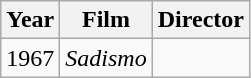<table class="wikitable">
<tr>
<th>Year</th>
<th>Film</th>
<th>Director</th>
</tr>
<tr>
<td>1967</td>
<td><em>Sadismo</em></td>
<td></td>
</tr>
</table>
